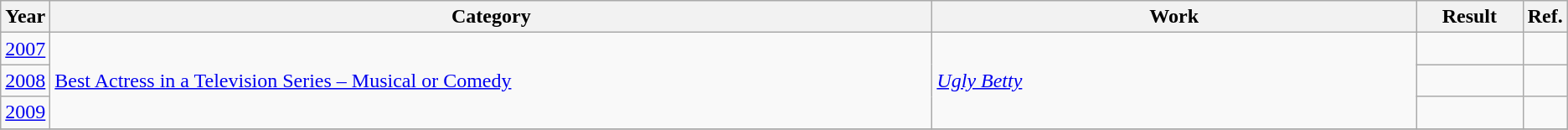<table class=wikitable>
<tr>
<th scope="col" style="width:1em;">Year</th>
<th scope="col" style="width:46em;">Category</th>
<th scope="col" style="width:25em;">Work</th>
<th scope="col" style="width:5em;">Result</th>
<th>Ref.</th>
</tr>
<tr>
<td><a href='#'>2007</a></td>
<td rowspan="3"><a href='#'>Best Actress in a Television Series – Musical or Comedy</a></td>
<td rowspan="3"><em><a href='#'>Ugly Betty</a></em></td>
<td></td>
<td></td>
</tr>
<tr>
<td><a href='#'>2008</a></td>
<td></td>
<td></td>
</tr>
<tr>
<td><a href='#'>2009</a></td>
<td></td>
<td></td>
</tr>
<tr>
</tr>
</table>
